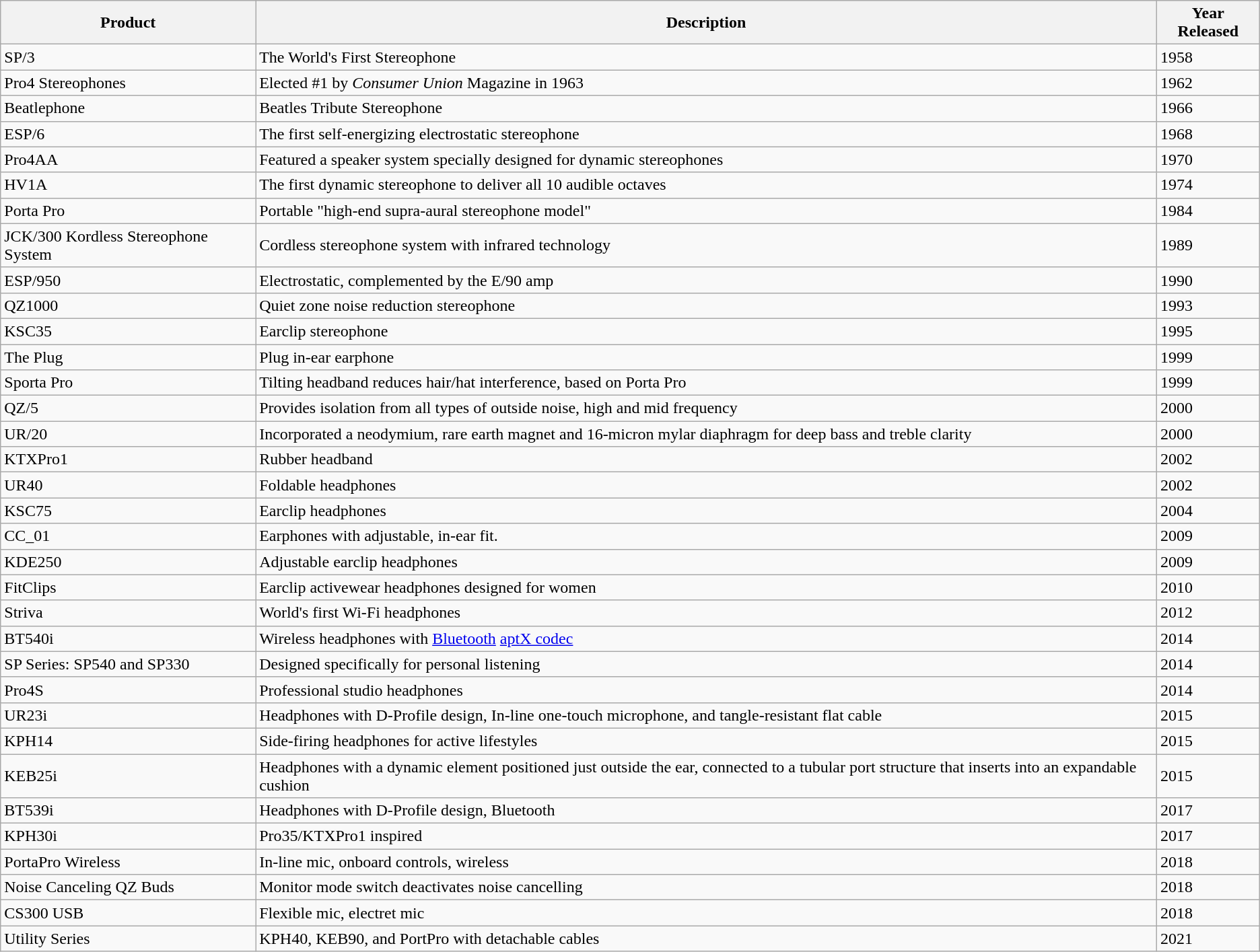<table class="wikitable">
<tr>
<th>Product</th>
<th>Description</th>
<th>Year Released</th>
</tr>
<tr>
<td>SP/3</td>
<td>The World's First Stereophone</td>
<td>1958</td>
</tr>
<tr>
<td>Pro4 Stereophones</td>
<td>Elected #1 by <em>Consumer Union</em> Magazine in 1963</td>
<td>1962</td>
</tr>
<tr>
<td>Beatlephone</td>
<td>Beatles Tribute Stereophone</td>
<td>1966</td>
</tr>
<tr>
<td>ESP/6</td>
<td>The first self-energizing electrostatic stereophone</td>
<td>1968</td>
</tr>
<tr>
<td>Pro4AA</td>
<td>Featured a speaker system specially designed for dynamic stereophones</td>
<td>1970</td>
</tr>
<tr>
<td>HV1A</td>
<td>The first dynamic stereophone to deliver all 10 audible octaves</td>
<td>1974</td>
</tr>
<tr>
<td>Porta Pro</td>
<td>Portable "high-end supra-aural stereophone model"</td>
<td>1984</td>
</tr>
<tr>
<td>JCK/300 Kordless Stereophone System</td>
<td>Cordless stereophone system with infrared technology</td>
<td>1989</td>
</tr>
<tr>
<td>ESP/950</td>
<td>Electrostatic, complemented by the E/90 amp</td>
<td>1990</td>
</tr>
<tr>
<td>QZ1000</td>
<td>Quiet zone noise reduction stereophone</td>
<td>1993</td>
</tr>
<tr>
<td>KSC35</td>
<td>Earclip stereophone</td>
<td>1995</td>
</tr>
<tr>
<td>The Plug</td>
<td>Plug in-ear earphone</td>
<td>1999</td>
</tr>
<tr>
<td>Sporta Pro</td>
<td>Tilting headband reduces hair/hat interference, based on Porta Pro</td>
<td>1999</td>
</tr>
<tr>
<td>QZ/5</td>
<td>Provides isolation from all types of outside noise, high and mid frequency</td>
<td>2000</td>
</tr>
<tr>
<td>UR/20</td>
<td>Incorporated a neodymium, rare earth magnet and 16-micron mylar diaphragm for deep bass and treble clarity</td>
<td>2000</td>
</tr>
<tr>
<td>KTXPro1</td>
<td>Rubber headband</td>
<td>2002</td>
</tr>
<tr>
<td>UR40</td>
<td>Foldable headphones</td>
<td>2002</td>
</tr>
<tr>
<td>KSC75</td>
<td>Earclip headphones</td>
<td>2004</td>
</tr>
<tr>
<td>CC_01</td>
<td>Earphones with adjustable, in-ear fit.</td>
<td>2009</td>
</tr>
<tr>
<td>KDE250</td>
<td>Adjustable earclip headphones</td>
<td>2009</td>
</tr>
<tr>
<td>FitClips</td>
<td>Earclip activewear headphones designed for women</td>
<td>2010</td>
</tr>
<tr>
<td>Striva</td>
<td>World's first Wi-Fi headphones</td>
<td>2012</td>
</tr>
<tr>
<td>BT540i</td>
<td>Wireless headphones with <a href='#'>Bluetooth</a> <a href='#'>aptX codec</a></td>
<td>2014</td>
</tr>
<tr>
<td>SP Series: SP540 and SP330</td>
<td>Designed specifically for personal listening</td>
<td>2014</td>
</tr>
<tr>
<td>Pro4S</td>
<td>Professional studio headphones</td>
<td>2014</td>
</tr>
<tr>
<td>UR23i</td>
<td>Headphones with D-Profile design, In-line one-touch microphone, and tangle-resistant flat cable</td>
<td>2015</td>
</tr>
<tr>
<td>KPH14</td>
<td>Side-firing headphones for active lifestyles</td>
<td>2015</td>
</tr>
<tr>
<td>KEB25i</td>
<td>Headphones with a dynamic element positioned just outside the ear, connected to a tubular port structure that inserts into an expandable cushion</td>
<td>2015</td>
</tr>
<tr>
<td>BT539i</td>
<td>Headphones with D-Profile design, Bluetooth</td>
<td>2017</td>
</tr>
<tr>
<td>KPH30i</td>
<td>Pro35/KTXPro1 inspired</td>
<td>2017</td>
</tr>
<tr>
<td>PortaPro Wireless</td>
<td>In-line mic, onboard controls, wireless</td>
<td>2018</td>
</tr>
<tr>
<td>Noise Canceling QZ Buds</td>
<td>Monitor mode switch deactivates noise cancelling</td>
<td>2018</td>
</tr>
<tr>
<td>CS300 USB</td>
<td>Flexible mic, electret mic</td>
<td>2018</td>
</tr>
<tr>
<td>Utility Series</td>
<td>KPH40, KEB90, and PortPro with detachable cables</td>
<td>2021</td>
</tr>
</table>
